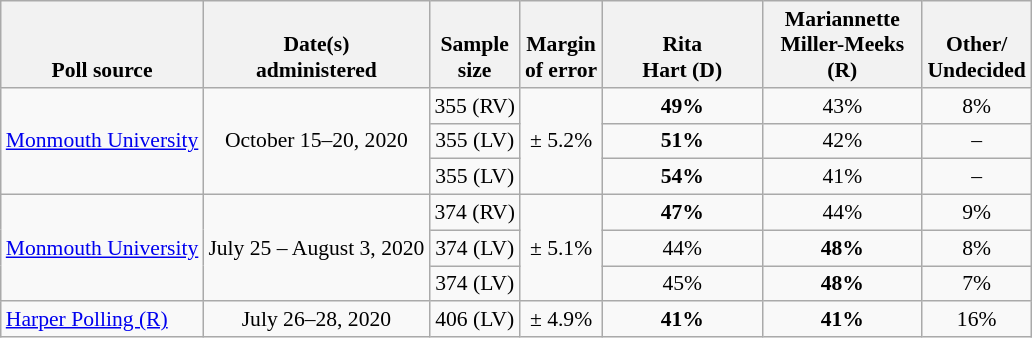<table class="wikitable" style="font-size:90%;text-align:center;">
<tr valign=bottom>
<th>Poll source</th>
<th>Date(s)<br>administered</th>
<th>Sample<br>size</th>
<th>Margin<br>of error</th>
<th style="width:100px">Rita<br>Hart (D)</th>
<th style="width:100px">Mariannette<br>Miller-Meeks (R)</th>
<th>Other/<br>Undecided</th>
</tr>
<tr>
<td rowspan=3 style="text-align:left;"><a href='#'>Monmouth University</a></td>
<td rowspan=3>October 15–20, 2020</td>
<td>355 (RV)</td>
<td rowspan=3>± 5.2%</td>
<td><strong>49%</strong></td>
<td>43%</td>
<td>8%</td>
</tr>
<tr>
<td>355 (LV)</td>
<td><strong>51%</strong></td>
<td>42%</td>
<td>–</td>
</tr>
<tr>
<td>355 (LV)</td>
<td><strong>54%</strong></td>
<td>41%</td>
<td>–</td>
</tr>
<tr>
<td rowspan=3 style="text-align:left;"><a href='#'>Monmouth University</a></td>
<td rowspan=3>July 25 – August 3, 2020</td>
<td>374 (RV)</td>
<td rowspan=3>± 5.1%</td>
<td><strong>47%</strong></td>
<td>44%</td>
<td>9%</td>
</tr>
<tr>
<td>374 (LV)</td>
<td>44%</td>
<td><strong>48%</strong></td>
<td>8%</td>
</tr>
<tr>
<td>374 (LV)</td>
<td>45%</td>
<td><strong>48%</strong></td>
<td>7%</td>
</tr>
<tr>
<td style="text-align:left;"><a href='#'>Harper Polling (R)</a></td>
<td>July 26–28, 2020</td>
<td>406 (LV)</td>
<td>± 4.9%</td>
<td><strong>41%</strong></td>
<td><strong>41%</strong></td>
<td>16%</td>
</tr>
</table>
